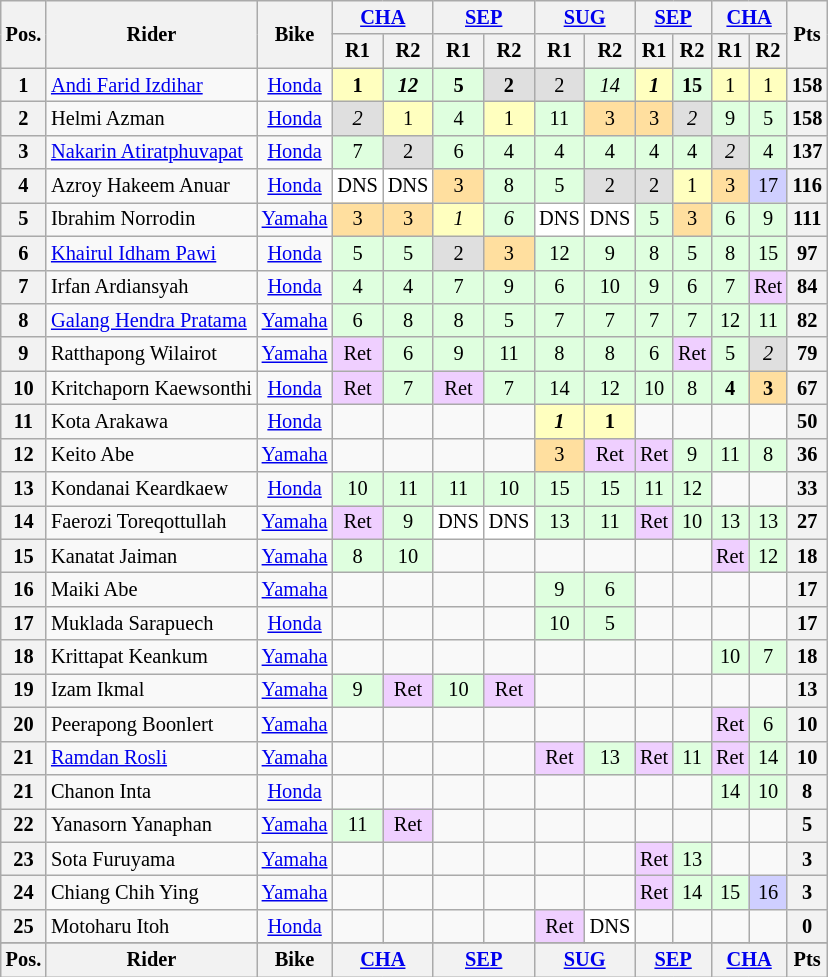<table class="wikitable" style="font-size: 85%; text-align: center">
<tr valign="top">
<th valign="middle" rowspan=2>Pos.</th>
<th valign="middle" rowspan=2>Rider</th>
<th valign="middle" rowspan=2>Bike</th>
<th colspan=2><a href='#'>CHA</a><br></th>
<th colspan=2><a href='#'>SEP</a><br></th>
<th colspan=2><a href='#'>SUG</a><br></th>
<th colspan=2><a href='#'>SEP</a><br></th>
<th colspan=2><a href='#'>CHA</a><br></th>
<th valign="middle" rowspan=2>Pts</th>
</tr>
<tr>
<th>R1</th>
<th>R2</th>
<th>R1</th>
<th>R2</th>
<th>R1</th>
<th>R2</th>
<th>R1</th>
<th>R2</th>
<th>R1</th>
<th>R2</th>
</tr>
<tr>
<th>1</th>
<td align=left> <a href='#'>Andi Farid Izdihar</a></td>
<td><a href='#'>Honda</a></td>
<td style="background:#ffffbf;"><strong>1</strong></td>
<td style="background:#dfffdf;"><strong><em>12</em></strong></td>
<td style="background:#dfffdf;"><strong>5</strong></td>
<td style="background:#dfdfdf;"><strong>2</strong></td>
<td style="background:#dfdfdf;">2</td>
<td style="background:#dfffdf;"><em>14</em></td>
<td style="background:#ffffbf;"><strong><em>1</em></strong></td>
<td style="background:#dfffdf;"><strong>15</strong></td>
<td style="background:#ffffbf;">1</td>
<td style="background:#ffffbf;">1</td>
<th>158</th>
</tr>
<tr>
<th>2</th>
<td align=left> Helmi Azman</td>
<td><a href='#'>Honda</a></td>
<td style="background:#dfdfdf;"><em>2</em></td>
<td style="background:#ffffbf;">1</td>
<td style="background:#dfffdf;">4</td>
<td style="background:#ffffbf;">1</td>
<td style="background:#dfffdf;">11</td>
<td style="background:#ffdf9f;">3</td>
<td style="background:#ffdf9f;">3</td>
<td style="background:#dfdfdf;"><em>2</em></td>
<td style="background:#dfffdf;">9</td>
<td style="background:#dfffdf;">5</td>
<th>158</th>
</tr>
<tr>
<th>3</th>
<td align=left> <a href='#'>Nakarin Atiratphuvapat</a></td>
<td><a href='#'>Honda</a></td>
<td style="background:#dfffdf;">7</td>
<td style="background:#dfdfdf;">2</td>
<td style="background:#dfffdf;">6</td>
<td style="background:#dfffdf;">4</td>
<td style="background:#dfffdf;">4</td>
<td style="background:#dfffdf;">4</td>
<td style="background:#dfffdf;">4</td>
<td style="background:#dfffdf;">4</td>
<td style="background:#dfdfdf;"><em>2</em></td>
<td style="background:#dfffdf;">4</td>
<th>137</th>
</tr>
<tr>
<th>4</th>
<td align=left> Azroy Hakeem Anuar</td>
<td><a href='#'>Honda</a></td>
<td style="background:#ffffff;">DNS</td>
<td style="background:#ffffff;">DNS</td>
<td style="background:#ffdf9f;">3</td>
<td style="background:#dfffdf;">8</td>
<td style="background:#dfffdf;">5</td>
<td style="background:#dfdfdf;">2</td>
<td style="background:#dfdfdf;">2</td>
<td style="background:#ffffbf;">1</td>
<td style="background:#ffdf9f;">3</td>
<td style="background:#cfcfff;">17</td>
<th>116</th>
</tr>
<tr>
<th>5</th>
<td align=left> Ibrahim Norrodin</td>
<td><a href='#'>Yamaha</a></td>
<td style="background:#ffdf9f;">3</td>
<td style="background:#ffdf9f;">3</td>
<td style="background:#ffffbf;"><em>1</em></td>
<td style="background:#dfffdf;"><em>6</em></td>
<td style="background:#ffffff;">DNS</td>
<td style="background:#ffffff;">DNS</td>
<td style="background:#dfffdf;">5</td>
<td style="background:#ffdf9f;">3</td>
<td style="background:#dfffdf;">6</td>
<td style="background:#dfffdf;">9</td>
<th>111</th>
</tr>
<tr>
<th>6</th>
<td align=left> <a href='#'>Khairul Idham Pawi</a></td>
<td><a href='#'>Honda</a></td>
<td style="background:#dfffdf;">5</td>
<td style="background:#dfffdf;">5</td>
<td style="background:#dfdfdf;">2</td>
<td style="background:#ffdf9f;">3</td>
<td style="background:#dfffdf;">12</td>
<td style="background:#dfffdf;">9</td>
<td style="background:#dfffdf;">8</td>
<td style="background:#dfffdf;">5</td>
<td style="background:#dfffdf;">8</td>
<td style="background:#dfffdf;">15</td>
<th>97</th>
</tr>
<tr>
<th>7</th>
<td align=left> Irfan Ardiansyah</td>
<td><a href='#'>Honda</a></td>
<td style="background:#dfffdf;">4</td>
<td style="background:#dfffdf;">4</td>
<td style="background:#dfffdf;">7</td>
<td style="background:#dfffdf;">9</td>
<td style="background:#dfffdf;">6</td>
<td style="background:#dfffdf;">10</td>
<td style="background:#dfffdf;">9</td>
<td style="background:#dfffdf;">6</td>
<td style="background:#dfffdf;">7</td>
<td style="background:#efcfff;">Ret</td>
<th>84</th>
</tr>
<tr>
<th>8</th>
<td align=left> <a href='#'>Galang Hendra Pratama</a></td>
<td><a href='#'>Yamaha</a></td>
<td style="background:#dfffdf;">6</td>
<td style="background:#dfffdf;">8</td>
<td style="background:#dfffdf;">8</td>
<td style="background:#dfffdf;">5</td>
<td style="background:#dfffdf;">7</td>
<td style="background:#dfffdf;">7</td>
<td style="background:#dfffdf;">7</td>
<td style="background:#dfffdf;">7</td>
<td style="background:#dfffdf;">12</td>
<td style="background:#dfffdf;">11</td>
<th>82</th>
</tr>
<tr>
<th>9</th>
<td align=left> Ratthapong Wilairot</td>
<td><a href='#'>Yamaha</a></td>
<td style="background:#efcfff;">Ret</td>
<td style="background:#dfffdf;">6</td>
<td style="background:#dfffdf;">9</td>
<td style="background:#dfffdf;">11</td>
<td style="background:#dfffdf;">8</td>
<td style="background:#dfffdf;">8</td>
<td style="background:#dfffdf;">6</td>
<td style="background:#efcfff;">Ret</td>
<td style="background:#dfffdf;">5</td>
<td style="background:#dfdfdf;"><em>2</em></td>
<th>79</th>
</tr>
<tr>
<th>10</th>
<td align=left> Kritchaporn Kaewsonthi</td>
<td><a href='#'>Honda</a></td>
<td style="background:#efcfff;">Ret</td>
<td style="background:#dfffdf;">7</td>
<td style="background:#efcfff;">Ret</td>
<td style="background:#dfffdf;">7</td>
<td style="background:#dfffdf;">14</td>
<td style="background:#dfffdf;">12</td>
<td style="background:#dfffdf;">10</td>
<td style="background:#dfffdf;">8</td>
<td style="background:#dfffdf;"><strong>4</strong></td>
<td style="background:#ffdf9f;"><strong>3</strong></td>
<th>67</th>
</tr>
<tr>
<th>11</th>
<td align=left> Kota Arakawa</td>
<td><a href='#'>Honda</a></td>
<td></td>
<td></td>
<td></td>
<td></td>
<td style="background:#ffffbf;"><strong><em>1</em></strong></td>
<td style="background:#ffffbf;"><strong>1</strong></td>
<td></td>
<td></td>
<td></td>
<td></td>
<th>50</th>
</tr>
<tr>
<th>12</th>
<td align=left> Keito Abe</td>
<td><a href='#'>Yamaha</a></td>
<td></td>
<td></td>
<td></td>
<td></td>
<td style="background:#ffdf9f;">3</td>
<td style="background:#efcfff;">Ret</td>
<td style="background:#efcfff;">Ret</td>
<td style="background:#dfffdf;">9</td>
<td style="background:#dfffdf;">11</td>
<td style="background:#dfffdf;">8</td>
<th>36</th>
</tr>
<tr>
<th>13</th>
<td align=left> Kondanai Keardkaew</td>
<td><a href='#'>Honda</a></td>
<td style="background:#dfffdf;">10</td>
<td style="background:#dfffdf;">11</td>
<td style="background:#dfffdf;">11</td>
<td style="background:#dfffdf;">10</td>
<td style="background:#dfffdf;">15</td>
<td style="background:#dfffdf;">15</td>
<td style="background:#dfffdf;">11</td>
<td style="background:#dfffdf;">12</td>
<td></td>
<td></td>
<th>33</th>
</tr>
<tr>
<th>14</th>
<td align=left> Faerozi Toreqottullah</td>
<td><a href='#'>Yamaha</a></td>
<td style="background:#efcfff;">Ret</td>
<td style="background:#dfffdf;">9</td>
<td style="background:#ffffff;">DNS</td>
<td style="background:#ffffff;">DNS</td>
<td style="background:#dfffdf;">13</td>
<td style="background:#dfffdf;">11</td>
<td style="background:#efcfff;">Ret</td>
<td style="background:#dfffdf;">10</td>
<td style="background:#dfffdf;">13</td>
<td style="background:#dfffdf;">13</td>
<th>27</th>
</tr>
<tr>
<th>15</th>
<td align=left> Kanatat Jaiman</td>
<td><a href='#'>Yamaha</a></td>
<td style="background:#dfffdf;">8</td>
<td style="background:#dfffdf;">10</td>
<td></td>
<td></td>
<td></td>
<td></td>
<td></td>
<td></td>
<td style="background:#efcfff;">Ret</td>
<td style="background:#dfffdf;">12</td>
<th>18</th>
</tr>
<tr>
<th>16</th>
<td align=left> Maiki Abe</td>
<td><a href='#'>Yamaha</a></td>
<td></td>
<td></td>
<td></td>
<td></td>
<td style="background:#dfffdf;">9</td>
<td style="background:#dfffdf;">6</td>
<td></td>
<td></td>
<td></td>
<td></td>
<th>17</th>
</tr>
<tr>
<th>17</th>
<td align=left> Muklada Sarapuech</td>
<td><a href='#'>Honda</a></td>
<td></td>
<td></td>
<td></td>
<td></td>
<td style="background:#dfffdf;">10</td>
<td style="background:#dfffdf;">5</td>
<td></td>
<td></td>
<td></td>
<td></td>
<th>17</th>
</tr>
<tr>
<th>18</th>
<td align=left> Krittapat Keankum</td>
<td><a href='#'>Yamaha</a></td>
<td></td>
<td></td>
<td></td>
<td></td>
<td></td>
<td></td>
<td></td>
<td></td>
<td style="background:#dfffdf;">10</td>
<td style="background:#dfffdf;">7</td>
<th>18</th>
</tr>
<tr>
<th>19</th>
<td align=left> Izam Ikmal</td>
<td><a href='#'>Yamaha</a></td>
<td style="background:#dfffdf;">9</td>
<td style="background:#efcfff;">Ret</td>
<td style="background:#dfffdf;">10</td>
<td style="background:#efcfff;">Ret</td>
<td></td>
<td></td>
<td></td>
<td></td>
<td></td>
<td></td>
<th>13</th>
</tr>
<tr>
<th>20</th>
<td align=left> Peerapong Boonlert</td>
<td><a href='#'>Yamaha</a></td>
<td></td>
<td></td>
<td></td>
<td></td>
<td></td>
<td></td>
<td></td>
<td></td>
<td style="background:#efcfff;">Ret</td>
<td style="background:#dfffdf;">6</td>
<th>10</th>
</tr>
<tr>
<th>21</th>
<td align=left> <a href='#'>Ramdan Rosli</a></td>
<td><a href='#'>Yamaha</a></td>
<td></td>
<td></td>
<td></td>
<td></td>
<td style="background:#efcfff;">Ret</td>
<td style="background:#dfffdf;">13</td>
<td style="background:#efcfff;">Ret</td>
<td style="background:#dfffdf;">11</td>
<td style="background:#efcfff;">Ret</td>
<td style="background:#dfffdf;">14</td>
<th>10</th>
</tr>
<tr>
<th>21</th>
<td align=left> Chanon Inta</td>
<td><a href='#'>Honda</a></td>
<td></td>
<td></td>
<td></td>
<td></td>
<td></td>
<td></td>
<td></td>
<td></td>
<td style="background:#dfffdf;">14</td>
<td style="background:#dfffdf;">10</td>
<th>8</th>
</tr>
<tr>
<th>22</th>
<td align=left> Yanasorn Yanaphan</td>
<td><a href='#'>Yamaha</a></td>
<td style="background:#dfffdf;">11</td>
<td style="background:#efcfff;">Ret</td>
<td></td>
<td></td>
<td></td>
<td></td>
<td></td>
<td></td>
<td></td>
<td></td>
<th>5</th>
</tr>
<tr>
<th>23</th>
<td align=left> Sota Furuyama</td>
<td><a href='#'>Yamaha</a></td>
<td></td>
<td></td>
<td></td>
<td></td>
<td></td>
<td></td>
<td style="background:#efcfff;">Ret</td>
<td style="background:#dfffdf;">13</td>
<td></td>
<td></td>
<th>3</th>
</tr>
<tr>
<th>24</th>
<td align=left> Chiang Chih Ying</td>
<td><a href='#'>Yamaha</a></td>
<td></td>
<td></td>
<td></td>
<td></td>
<td></td>
<td></td>
<td style="background:#efcfff;">Ret</td>
<td style="background:#dfffdf;">14</td>
<td style="background:#dfffdf;">15</td>
<td style="background:#cfcfff;">16</td>
<th>3</th>
</tr>
<tr>
<th>25</th>
<td align=left> Motoharu Itoh</td>
<td><a href='#'>Honda</a></td>
<td></td>
<td></td>
<td></td>
<td></td>
<td style="background:#efcfff;">Ret</td>
<td style="background:#ffffff;">DNS</td>
<td></td>
<td></td>
<td></td>
<td></td>
<th>0</th>
</tr>
<tr>
</tr>
<tr valign="top">
<th valign="middle">Pos.</th>
<th valign="middle">Rider</th>
<th valign="middle">Bike</th>
<th colspan=2><a href='#'>CHA</a><br></th>
<th colspan=2><a href='#'>SEP</a><br></th>
<th colspan=2><a href='#'>SUG</a><br></th>
<th colspan=2><a href='#'>SEP</a><br></th>
<th colspan=2><a href='#'>CHA</a><br></th>
<th valign="middle">Pts</th>
</tr>
</table>
